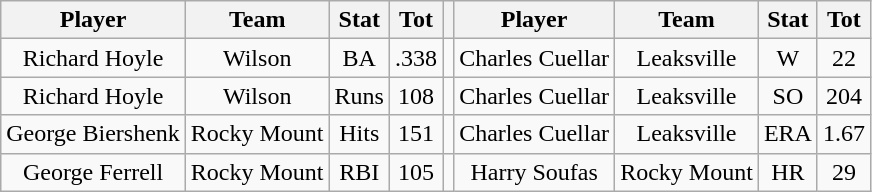<table class="wikitable" style="text-align:center">
<tr>
<th>Player</th>
<th>Team</th>
<th>Stat</th>
<th>Tot</th>
<th></th>
<th>Player</th>
<th>Team</th>
<th>Stat</th>
<th>Tot</th>
</tr>
<tr>
<td>Richard Hoyle</td>
<td>Wilson</td>
<td>BA</td>
<td>.338</td>
<td></td>
<td>Charles Cuellar</td>
<td>Leaksville</td>
<td>W</td>
<td>22</td>
</tr>
<tr>
<td>Richard Hoyle</td>
<td>Wilson</td>
<td>Runs</td>
<td>108</td>
<td></td>
<td>Charles Cuellar</td>
<td>Leaksville</td>
<td>SO</td>
<td>204</td>
</tr>
<tr>
<td>George Biershenk</td>
<td>Rocky Mount</td>
<td>Hits</td>
<td>151</td>
<td></td>
<td>Charles Cuellar</td>
<td>Leaksville</td>
<td>ERA</td>
<td>1.67</td>
</tr>
<tr>
<td>George Ferrell</td>
<td>Rocky Mount</td>
<td>RBI</td>
<td>105</td>
<td></td>
<td>Harry Soufas</td>
<td>Rocky Mount</td>
<td>HR</td>
<td>29</td>
</tr>
</table>
